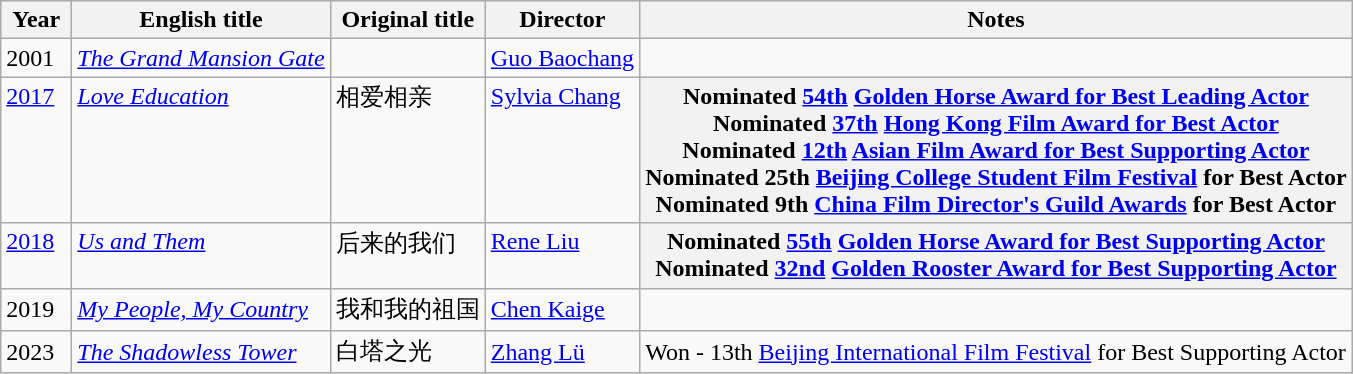<table class="wikitable sortable">
<tr>
<th align="left" valign="top" width="40">Year</th>
<th align="left" valign="top">English title</th>
<th align="left" valign="top">Original title</th>
<th align="left" valign="top">Director</th>
<th align="left" valign="top">Notes</th>
</tr>
<tr>
<td>2001</td>
<td><em><a href='#'>The Grand Mansion Gate</a></em></td>
<td></td>
<td><a href='#'>Guo Baochang</a></td>
<td></td>
</tr>
<tr>
<td align="left" valign="top"><a href='#'>2017</a></td>
<td align="left" valign="top"><em><a href='#'>Love Education</a></em></td>
<td align="left" valign="top">相爱相亲</td>
<td align="left" valign="top"><a href='#'>Sylvia Chang</a></td>
<th align="left" valign="top">Nominated <a href='#'>54th</a> <a href='#'>Golden Horse Award for Best Leading Actor</a><br> Nominated <a href='#'>37th</a> <a href='#'>Hong Kong Film Award for Best Actor</a> <br>Nominated <a href='#'>12th</a> <a href='#'>Asian Film Award for Best Supporting Actor</a><br>Nominated 25th <a href='#'>Beijing College Student Film Festival</a> for Best Actor<br>Nominated 9th <a href='#'>China Film Director's Guild Awards</a> for Best Actor</th>
</tr>
<tr>
<td align="left" valign="top"><a href='#'>2018</a></td>
<td align="left" valign="top"><em><a href='#'>Us and Them</a></em></td>
<td align="left" valign="top">后来的我们</td>
<td align="left" valign="top"><a href='#'>Rene Liu</a></td>
<th align="left" valign="top">Nominated <a href='#'>55th</a> <a href='#'>Golden Horse Award for Best Supporting Actor</a><br>Nominated <a href='#'>32nd</a> <a href='#'>Golden Rooster Award for Best Supporting Actor</a></th>
</tr>
<tr>
<td>2019</td>
<td><em><a href='#'>My People, My Country</a></em></td>
<td>我和我的祖国</td>
<td><a href='#'>Chen Kaige</a></td>
<td></td>
</tr>
<tr>
<td>2023</td>
<td><em><a href='#'>The Shadowless Tower</a></em></td>
<td>白塔之光</td>
<td><a href='#'>Zhang Lü</a></td>
<td>Won - 13th <a href='#'>Beijing International Film Festival</a> for Best Supporting Actor</td>
</tr>
</table>
